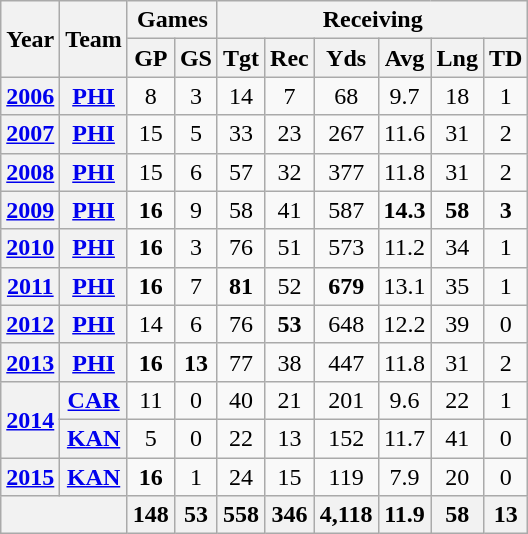<table class="wikitable" style="text-align:center">
<tr>
<th rowspan="2">Year</th>
<th rowspan="2">Team</th>
<th colspan="2">Games</th>
<th colspan="6">Receiving</th>
</tr>
<tr>
<th>GP</th>
<th>GS</th>
<th>Tgt</th>
<th>Rec</th>
<th>Yds</th>
<th>Avg</th>
<th>Lng</th>
<th>TD</th>
</tr>
<tr>
<th><a href='#'>2006</a></th>
<th><a href='#'>PHI</a></th>
<td>8</td>
<td>3</td>
<td>14</td>
<td>7</td>
<td>68</td>
<td>9.7</td>
<td>18</td>
<td>1</td>
</tr>
<tr>
<th><a href='#'>2007</a></th>
<th><a href='#'>PHI</a></th>
<td>15</td>
<td>5</td>
<td>33</td>
<td>23</td>
<td>267</td>
<td>11.6</td>
<td>31</td>
<td>2</td>
</tr>
<tr>
<th><a href='#'>2008</a></th>
<th><a href='#'>PHI</a></th>
<td>15</td>
<td>6</td>
<td>57</td>
<td>32</td>
<td>377</td>
<td>11.8</td>
<td>31</td>
<td>2</td>
</tr>
<tr>
<th><a href='#'>2009</a></th>
<th><a href='#'>PHI</a></th>
<td><strong>16</strong></td>
<td>9</td>
<td>58</td>
<td>41</td>
<td>587</td>
<td><strong>14.3</strong></td>
<td><strong>58</strong></td>
<td><strong>3</strong></td>
</tr>
<tr>
<th><a href='#'>2010</a></th>
<th><a href='#'>PHI</a></th>
<td><strong>16</strong></td>
<td>3</td>
<td>76</td>
<td>51</td>
<td>573</td>
<td>11.2</td>
<td>34</td>
<td>1</td>
</tr>
<tr>
<th><a href='#'>2011</a></th>
<th><a href='#'>PHI</a></th>
<td><strong>16</strong></td>
<td>7</td>
<td><strong>81</strong></td>
<td>52</td>
<td><strong>679</strong></td>
<td>13.1</td>
<td>35</td>
<td>1</td>
</tr>
<tr>
<th><a href='#'>2012</a></th>
<th><a href='#'>PHI</a></th>
<td>14</td>
<td>6</td>
<td>76</td>
<td><strong>53</strong></td>
<td>648</td>
<td>12.2</td>
<td>39</td>
<td>0</td>
</tr>
<tr>
<th><a href='#'>2013</a></th>
<th><a href='#'>PHI</a></th>
<td><strong>16</strong></td>
<td><strong>13</strong></td>
<td>77</td>
<td>38</td>
<td>447</td>
<td>11.8</td>
<td>31</td>
<td>2</td>
</tr>
<tr>
<th rowspan="2"><a href='#'>2014</a></th>
<th><a href='#'>CAR</a></th>
<td>11</td>
<td>0</td>
<td>40</td>
<td>21</td>
<td>201</td>
<td>9.6</td>
<td>22</td>
<td>1</td>
</tr>
<tr>
<th><a href='#'>KAN</a></th>
<td>5</td>
<td>0</td>
<td>22</td>
<td>13</td>
<td>152</td>
<td>11.7</td>
<td>41</td>
<td>0</td>
</tr>
<tr>
<th><a href='#'>2015</a></th>
<th><a href='#'>KAN</a></th>
<td><strong>16</strong></td>
<td>1</td>
<td>24</td>
<td>15</td>
<td>119</td>
<td>7.9</td>
<td>20</td>
<td>0</td>
</tr>
<tr>
<th colspan="2"></th>
<th>148</th>
<th>53</th>
<th>558</th>
<th>346</th>
<th>4,118</th>
<th>11.9</th>
<th>58</th>
<th>13</th>
</tr>
</table>
